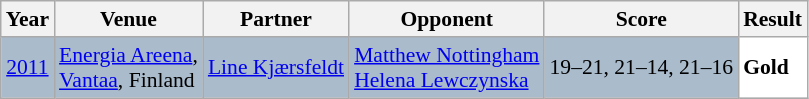<table class="sortable wikitable" style="font-size: 90%;">
<tr>
<th>Year</th>
<th>Venue</th>
<th>Partner</th>
<th>Opponent</th>
<th>Score</th>
<th>Result</th>
</tr>
<tr style="background:#AABBCC">
<td align="center"><a href='#'>2011</a></td>
<td align="left"><a href='#'>Energia Areena</a>,<br><a href='#'>Vantaa</a>, Finland</td>
<td align="left"> <a href='#'>Line Kjærsfeldt</a></td>
<td align="left"> <a href='#'>Matthew Nottingham</a><br> <a href='#'>Helena Lewczynska</a></td>
<td align="left">19–21, 21–14, 21–16</td>
<td style="text-align:left; background:white"> <strong>Gold</strong></td>
</tr>
</table>
